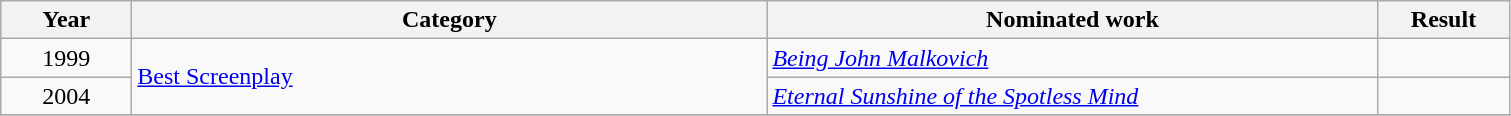<table class=wikitable>
<tr>
<th scope="col" style="width:5em;">Year</th>
<th scope="col" style="width:26em;">Category</th>
<th scope="col" style="width:25em;">Nominated work</th>
<th scope="col" style="width:5em;">Result</th>
</tr>
<tr>
<td style="text-align:center;">1999</td>
<td rowspan=2><a href='#'>Best Screenplay</a></td>
<td><em><a href='#'>Being John Malkovich</a></em></td>
<td></td>
</tr>
<tr>
<td style="text-align:center;">2004</td>
<td><em><a href='#'>Eternal Sunshine of the Spotless Mind</a></em></td>
<td></td>
</tr>
<tr>
</tr>
</table>
